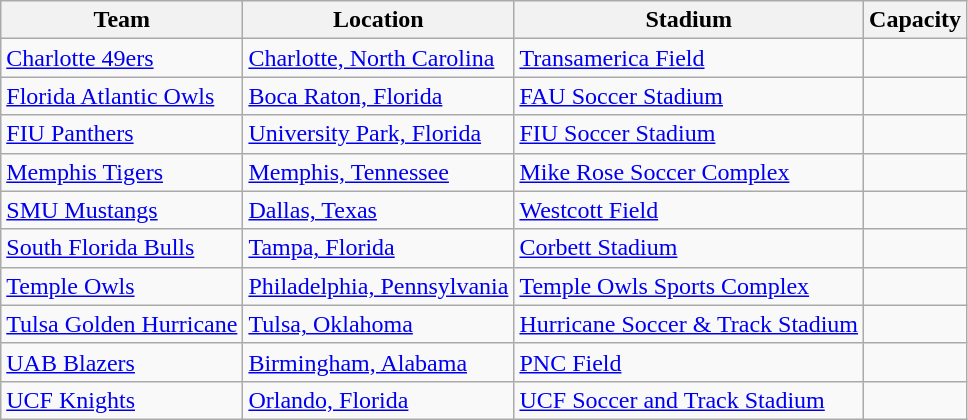<table class="wikitable sortable">
<tr>
<th>Team</th>
<th>Location</th>
<th>Stadium</th>
<th>Capacity</th>
</tr>
<tr>
<td><a href='#'>Charlotte 49ers</a></td>
<td><a href='#'>Charlotte, North Carolina</a></td>
<td><a href='#'>Transamerica Field</a></td>
<td style="text-align:center"></td>
</tr>
<tr>
<td><a href='#'>Florida Atlantic Owls</a></td>
<td><a href='#'>Boca Raton, Florida</a></td>
<td><a href='#'>FAU Soccer Stadium</a></td>
<td style="text-align:center"></td>
</tr>
<tr>
<td><a href='#'>FIU Panthers</a></td>
<td><a href='#'>University Park, Florida</a></td>
<td><a href='#'>FIU Soccer Stadium</a></td>
<td style="text-align:center"></td>
</tr>
<tr>
<td><a href='#'>Memphis Tigers</a></td>
<td><a href='#'>Memphis, Tennessee</a></td>
<td><a href='#'>Mike Rose Soccer Complex</a></td>
<td style="text-align:center"></td>
</tr>
<tr>
<td><a href='#'>SMU Mustangs</a></td>
<td><a href='#'>Dallas, Texas</a></td>
<td><a href='#'>Westcott Field</a></td>
<td style="text-align:center"></td>
</tr>
<tr>
<td><a href='#'>South Florida Bulls</a></td>
<td><a href='#'>Tampa, Florida</a></td>
<td><a href='#'>Corbett Stadium</a></td>
<td style="text-align:center"></td>
</tr>
<tr>
<td><a href='#'>Temple Owls</a></td>
<td><a href='#'>Philadelphia, Pennsylvania</a></td>
<td><a href='#'>Temple Owls Sports Complex</a></td>
<td style="text-align:center"></td>
</tr>
<tr>
<td><a href='#'>Tulsa Golden Hurricane</a></td>
<td><a href='#'>Tulsa, Oklahoma</a></td>
<td><a href='#'>Hurricane Soccer & Track Stadium</a></td>
<td style="text-align:center"></td>
</tr>
<tr>
<td><a href='#'>UAB Blazers</a></td>
<td><a href='#'>Birmingham, Alabama</a></td>
<td><a href='#'>PNC Field</a></td>
<td style="text-align:center"></td>
</tr>
<tr>
<td><a href='#'>UCF Knights</a></td>
<td><a href='#'>Orlando, Florida</a></td>
<td><a href='#'>UCF Soccer and Track Stadium</a></td>
<td style="text-align:center"></td>
</tr>
</table>
